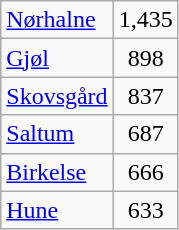<table class="wikitable" style="float:left; margin-right:1em">
<tr>
<td><a href='#'>Nørhalne</a></td>
<td align="center">1,435</td>
</tr>
<tr>
<td><a href='#'>Gjøl</a></td>
<td align="center">898</td>
</tr>
<tr>
<td><a href='#'>Skovsgård</a></td>
<td align="center">837</td>
</tr>
<tr>
<td><a href='#'>Saltum</a></td>
<td align="center">687</td>
</tr>
<tr>
<td><a href='#'>Birkelse</a></td>
<td align="center">666</td>
</tr>
<tr>
<td><a href='#'>Hune</a></td>
<td align="center">633</td>
</tr>
</table>
